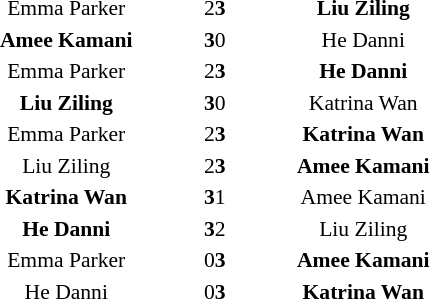<table style="text-align:center; font-size: 90%">
<tr>
<th width=125></th>
<th width=65></th>
<th width=125></th>
</tr>
<tr>
<td>Emma Parker</td>
<td>2<strong>3</strong></td>
<td><strong>Liu Ziling</strong></td>
</tr>
<tr>
<td><strong>Amee Kamani</strong></td>
<td><strong>3</strong>0</td>
<td>He Danni</td>
</tr>
<tr>
<td>Emma Parker</td>
<td>2<strong>3</strong></td>
<td><strong>He Danni</strong></td>
</tr>
<tr>
<td><strong>Liu Ziling</strong></td>
<td><strong>3</strong>0</td>
<td>Katrina Wan</td>
</tr>
<tr>
<td>Emma Parker</td>
<td>2<strong>3</strong></td>
<td><strong>Katrina Wan</strong></td>
</tr>
<tr>
<td>Liu Ziling</td>
<td>2<strong>3</strong></td>
<td><strong>Amee Kamani</strong></td>
</tr>
<tr>
<td><strong>Katrina Wan</strong></td>
<td><strong>3</strong>1</td>
<td>Amee Kamani</td>
</tr>
<tr>
<td><strong>He Danni</strong></td>
<td><strong>3</strong>2</td>
<td>Liu Ziling</td>
</tr>
<tr>
<td>Emma Parker</td>
<td>0<strong>3</strong></td>
<td><strong>Amee Kamani</strong></td>
</tr>
<tr>
<td>He Danni</td>
<td>0<strong>3</strong></td>
<td><strong>Katrina Wan</strong></td>
</tr>
</table>
